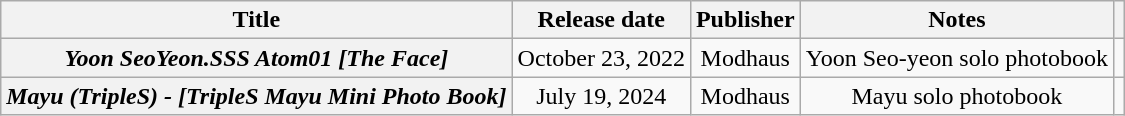<table class="wikitable plainrowheaders" style="text-align:center">
<tr>
<th scope="col">Title</th>
<th scope="col">Release date</th>
<th scope="col">Publisher</th>
<th scope="col">Notes</th>
<th scope="col"></th>
</tr>
<tr>
<th scope="row"><em>Yoon SeoYeon.SSS Atom01 [The Face]</em></th>
<td>October 23, 2022</td>
<td>Modhaus</td>
<td>Yoon Seo-yeon solo photobook</td>
<td></td>
</tr>
<tr>
<th scope="row"><em>Mayu (TripleS) - [TripleS Mayu Mini Photo Book]</em></th>
<td>July 19, 2024</td>
<td>Modhaus</td>
<td>Mayu solo photobook</td>
<td></td>
</tr>
</table>
